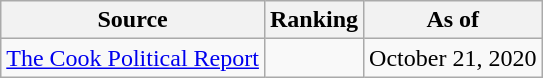<table class="wikitable" style="text-align:center">
<tr>
<th>Source</th>
<th>Ranking</th>
<th>As of</th>
</tr>
<tr>
<td align=left><a href='#'>The Cook Political Report</a></td>
<td></td>
<td>October 21, 2020</td>
</tr>
</table>
